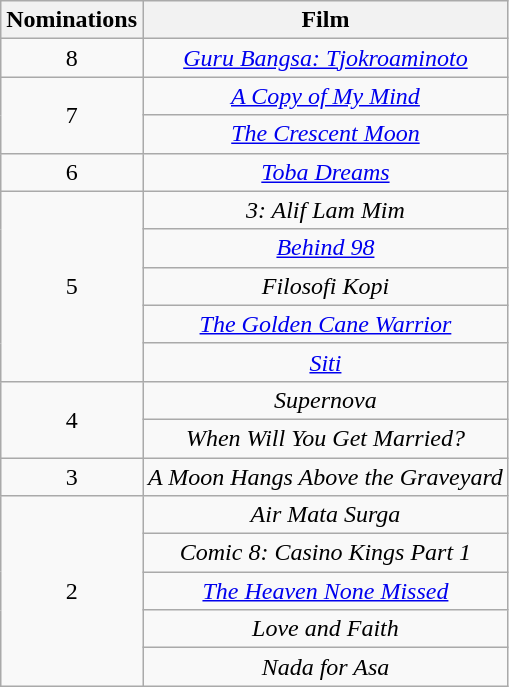<table class="wikitable plainrowheaders" rowspan=2 style="text-align: center;">
<tr>
<th scope="col" style="width:55px;">Nominations</th>
<th scope="col" style="text-align:center;">Film</th>
</tr>
<tr>
<td>8</td>
<td><em><a href='#'>Guru Bangsa: Tjokroaminoto</a></em></td>
</tr>
<tr>
<td rowspan="2">7</td>
<td><em><a href='#'>A Copy of My Mind</a></em></td>
</tr>
<tr>
<td><em><a href='#'>The Crescent Moon</a></em></td>
</tr>
<tr>
<td>6</td>
<td><em><a href='#'>Toba Dreams</a></em></td>
</tr>
<tr>
<td rowspan="5">5</td>
<td><em>3: Alif Lam Mim</em></td>
</tr>
<tr>
<td><em><a href='#'>Behind 98</a></em></td>
</tr>
<tr>
<td><em>Filosofi Kopi</em></td>
</tr>
<tr>
<td><em><a href='#'>The Golden Cane Warrior</a></em></td>
</tr>
<tr>
<td><em><a href='#'>Siti</a></em></td>
</tr>
<tr>
<td rowspan="2">4</td>
<td><em>Supernova</em></td>
</tr>
<tr>
<td><em>When Will You Get Married?</em></td>
</tr>
<tr>
<td>3</td>
<td><em>A Moon Hangs Above the Graveyard</em></td>
</tr>
<tr>
<td rowspan="5">2</td>
<td><em>Air Mata Surga</em></td>
</tr>
<tr>
<td><em>Comic 8: Casino Kings Part 1</em></td>
</tr>
<tr>
<td><em><a href='#'>The Heaven None Missed</a></em></td>
</tr>
<tr>
<td><em>Love and Faith</em></td>
</tr>
<tr>
<td><em>Nada for Asa</em></td>
</tr>
</table>
